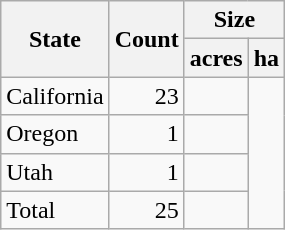<table class="wikitable sortable">
<tr>
<th style="width:*;" rowspan=2><strong>State</strong></th>
<th style="width:*;" rowspan=2><strong>Count</strong></th>
<th style="width:*;" colspan=2><strong>Size</strong></th>
</tr>
<tr>
<th>acres</th>
<th>ha</th>
</tr>
<tr>
<td>California</td>
<td align=right>23</td>
<td></td>
</tr>
<tr>
<td>Oregon</td>
<td align=right>1</td>
<td></td>
</tr>
<tr>
<td>Utah</td>
<td align=right>1</td>
<td></td>
</tr>
<tr>
<td>Total</td>
<td align=right>25</td>
<td></td>
</tr>
</table>
